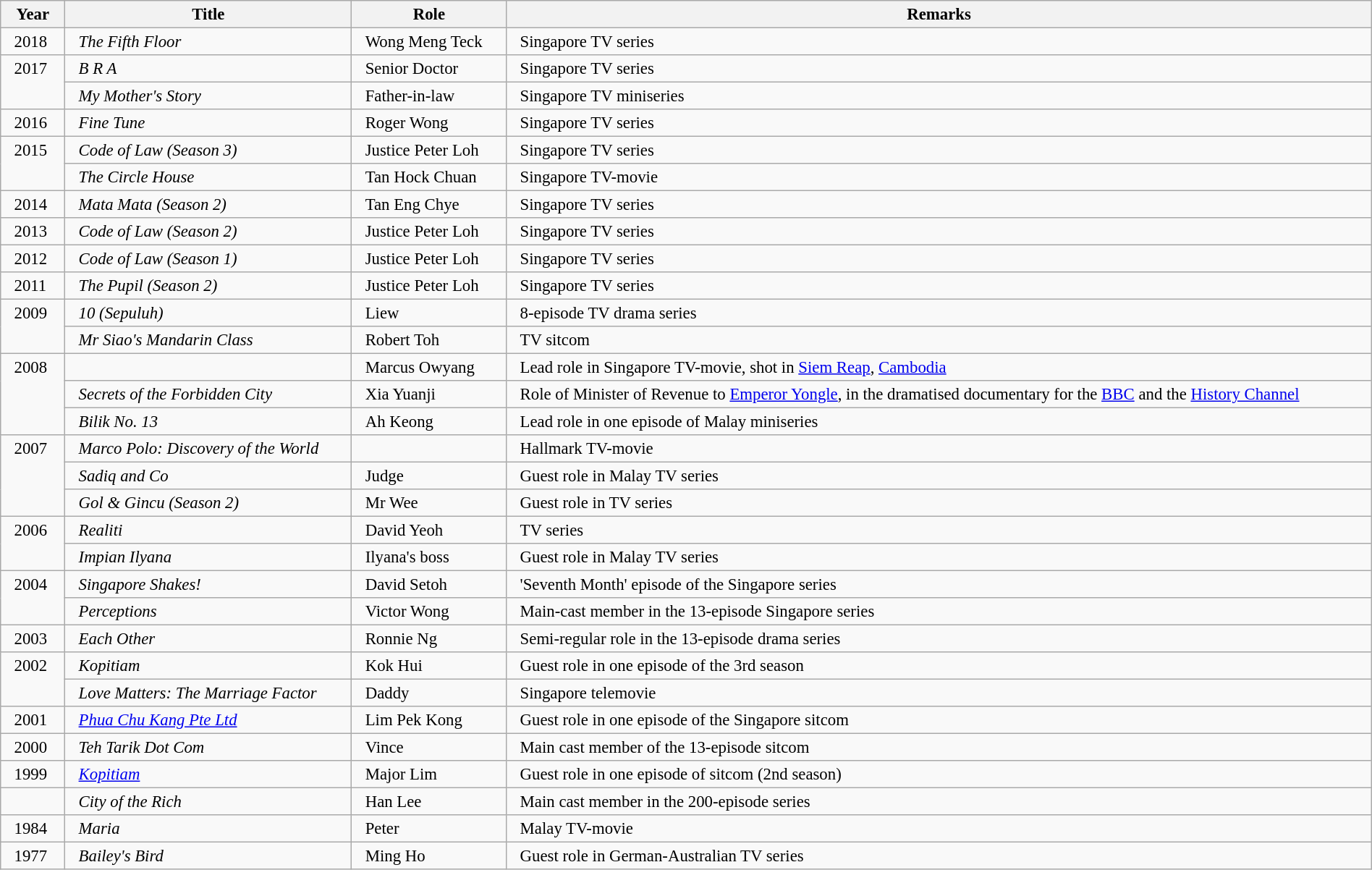<table width=100% class="wikitable" style="font-size:95%;">
<tr>
<th>Year</th>
<th>Title</th>
<th>Role</th>
<th>Remarks</th>
</tr>
<tr valign=top>
<td style="padding:3px 12px;">2018</td>
<td style="padding:3px 12px;"><em>The Fifth Floor</em></td>
<td style="padding:3px 12px;">Wong Meng Teck</td>
<td style="padding:3px 12px;">Singapore TV series</td>
</tr>
<tr valign=top>
<td rowspan="2" style="padding:3px 12px;">2017</td>
<td style="padding:3px 12px;"><em>B R A</em></td>
<td style="padding:3px 12px;">Senior Doctor</td>
<td style="padding:3px 12px;">Singapore TV series</td>
</tr>
<tr valign=top>
<td style="padding:3px 12px;"><em>My Mother's Story</em></td>
<td style="padding:3px 12px;">Father-in-law</td>
<td style="padding:3px 12px;">Singapore TV miniseries</td>
</tr>
<tr valign=top>
<td style="padding:3px 12px;">2016</td>
<td style="padding:3px 12px;"><em>Fine Tune</em></td>
<td style="padding:3px 12px;">Roger Wong</td>
<td style="padding:3px 12px;">Singapore TV series</td>
</tr>
<tr valign=top>
<td rowspan="2" style="padding:3px 12px;">2015</td>
<td style="padding:3px 12px;"><em>Code of Law (Season 3)</em></td>
<td style="padding:3px 12px;">Justice Peter Loh</td>
<td style="padding:3px 12px;">Singapore TV series</td>
</tr>
<tr valign=top>
<td style="padding:3px 12px;"><em>The Circle House</em></td>
<td style="padding:3px 12px;">Tan Hock Chuan</td>
<td style="padding:3px 12px;">Singapore TV-movie</td>
</tr>
<tr valign=top>
<td style="padding:3px 12px;">2014</td>
<td style="padding:3px 12px;"><em>Mata Mata (Season 2)</em></td>
<td style="padding:3px 12px;">Tan Eng Chye</td>
<td style="padding:3px 12px;">Singapore TV series</td>
</tr>
<tr valign=top>
<td style="padding:3px 12px;">2013</td>
<td style="padding:3px 12px;"><em>Code of Law (Season 2)</em></td>
<td style="padding:3px 12px;">Justice Peter Loh</td>
<td style="padding:3px 12px;">Singapore TV series</td>
</tr>
<tr valign=top>
<td style="padding:3px 12px;">2012</td>
<td style="padding:3px 12px;"><em>Code of Law (Season 1)</em></td>
<td style="padding:3px 12px;">Justice Peter Loh</td>
<td style="padding:3px 12px;">Singapore TV series</td>
</tr>
<tr valign=top>
<td style="padding:3px 12px;">2011</td>
<td style="padding:3px 12px;"><em>The Pupil (Season 2)</em></td>
<td style="padding:3px 12px;">Justice Peter Loh</td>
<td style="padding:3px 12px;">Singapore TV series</td>
</tr>
<tr valign=top>
<td rowspan="2" style="padding:3px 12px;">2009</td>
<td style="padding:3px 12px;"><em>10 (Sepuluh)</em></td>
<td style="padding:3px 12px;">Liew</td>
<td style="padding:3px 12px;">8-episode TV drama series</td>
</tr>
<tr valign=top>
<td style="padding:3px 12px;"><em>Mr Siao's Mandarin Class</em></td>
<td style="padding:3px 12px;">Robert Toh</td>
<td style="padding:3px 12px;">TV sitcom</td>
</tr>
<tr valign=top>
<td rowspan="3" style="padding:3px 12px;">2008</td>
<td style="padding:3px 12px;"><em></em></td>
<td style="padding:3px 12px;">Marcus Owyang</td>
<td style="padding:3px 12px;">Lead role in Singapore TV-movie, shot in <a href='#'>Siem Reap</a>, <a href='#'>Cambodia</a></td>
</tr>
<tr valign=top>
<td style="padding:3px 12px;"><em>Secrets of the Forbidden City</em></td>
<td style="padding:3px 12px;">Xia Yuanji</td>
<td style="padding:3px 12px;">Role of Minister of Revenue to <a href='#'>Emperor Yongle</a>, in the dramatised documentary for the <a href='#'>BBC</a> and the <a href='#'>History Channel</a></td>
</tr>
<tr valign=top>
<td style="padding:3px 12px;"><em>Bilik No. 13</em></td>
<td style="padding:3px 12px;">Ah Keong</td>
<td style="padding:3px 12px;">Lead role in one episode of Malay miniseries</td>
</tr>
<tr valign=top>
<td rowspan="3" style="padding:3px 12px;">2007</td>
<td style="padding:3px 12px;"><em>Marco Polo: Discovery of the World</em></td>
<td style="padding:3px 12px;"></td>
<td style="padding:3px 12px;">Hallmark TV-movie</td>
</tr>
<tr valign=top>
<td style="padding:3px 12px;"><em>Sadiq and Co</em></td>
<td style="padding:3px 12px;">Judge</td>
<td style="padding:3px 12px;">Guest role in Malay TV series</td>
</tr>
<tr valign=top>
<td style="padding:3px 12px;"><em>Gol & Gincu (Season 2)</em></td>
<td style="padding:3px 12px;">Mr Wee</td>
<td style="padding:3px 12px;">Guest role in TV series</td>
</tr>
<tr valign=top>
<td rowspan="2" style="padding:3px 12px;">2006</td>
<td style="padding:3px 12px;"><em>Realiti</em></td>
<td style="padding:3px 12px;">David Yeoh</td>
<td style="padding:3px 12px;">TV series</td>
</tr>
<tr valign=top>
<td style="padding:3px 12px;"><em>Impian Ilyana</em></td>
<td style="padding:3px 12px;">Ilyana's boss</td>
<td style="padding:3px 12px;">Guest role in Malay TV series</td>
</tr>
<tr valign=top>
<td rowspan="2" style="padding:3px 12px;">2004</td>
<td style="padding:3px 12px;"><em>Singapore Shakes! </em></td>
<td style="padding:3px 12px;">David Setoh</td>
<td style="padding:3px 12px;">'Seventh Month' episode of the Singapore series</td>
</tr>
<tr valign=top>
<td style="padding:3px 12px;"><em>Perceptions</em></td>
<td style="padding:3px 12px;">Victor Wong</td>
<td style="padding:3px 12px;">Main-cast member in the 13-episode Singapore series</td>
</tr>
<tr valign=top>
<td style="padding:3px 12px;">2003</td>
<td style="padding:3px 12px;"><em>Each Other</em></td>
<td style="padding:3px 12px;">Ronnie Ng</td>
<td style="padding:3px 12px;">Semi-regular role in the 13-episode drama series</td>
</tr>
<tr valign=top>
<td rowspan="2" style="padding:3px 12px;">2002</td>
<td style="padding:3px 12px;"><em>Kopitiam</em></td>
<td style="padding:3px 12px;">Kok Hui</td>
<td style="padding:3px 12px;">Guest role in one episode of the 3rd season</td>
</tr>
<tr valign=top>
<td style="padding:3px 12px;"><em>Love Matters:  The Marriage Factor</em></td>
<td style="padding:3px 12px;">Daddy</td>
<td style="padding:3px 12px;">Singapore telemovie</td>
</tr>
<tr valign=top>
<td style="padding:3px 12px;">2001</td>
<td style="padding:3px 12px;"><em><a href='#'>Phua Chu Kang Pte Ltd</a></em></td>
<td style="padding:3px 12px;">Lim Pek Kong</td>
<td style="padding:3px 12px;">Guest role in one episode of the Singapore sitcom</td>
</tr>
<tr valign=top>
<td style="padding:3px 12px;">2000</td>
<td style="padding:3px 12px;"><em>Teh Tarik Dot Com</em></td>
<td style="padding:3px 12px;">Vince</td>
<td style="padding:3px 12px;">Main cast member of the 13-episode sitcom</td>
</tr>
<tr valign=top>
<td style="padding:3px 12px;">1999</td>
<td style="padding:3px 12px;"><em><a href='#'>Kopitiam</a></em></td>
<td style="padding:3px 12px;">Major Lim</td>
<td style="padding:3px 12px;">Guest role in one episode of sitcom (2nd season)</td>
</tr>
<tr valign=top>
<td style="padding:3px 12px;"></td>
<td style="padding:3px 12px;"><em>City of the Rich</em></td>
<td style="padding:3px 12px;">Han Lee</td>
<td style="padding:3px 12px;">Main cast member in the 200-episode series</td>
</tr>
<tr valign=top>
<td style="padding:3px 12px;">1984</td>
<td style="padding:3px 12px;"><em>Maria</em></td>
<td style="padding:3px 12px;">Peter</td>
<td style="padding:3px 12px;">Malay TV-movie</td>
</tr>
<tr valign=top>
<td style="padding:3px 12px;">1977</td>
<td style="padding:3px 12px;"><em>Bailey's Bird</em></td>
<td style="padding:3px 12px;">Ming Ho</td>
<td style="padding:3px 12px;">Guest role in German-Australian TV series</td>
</tr>
</table>
